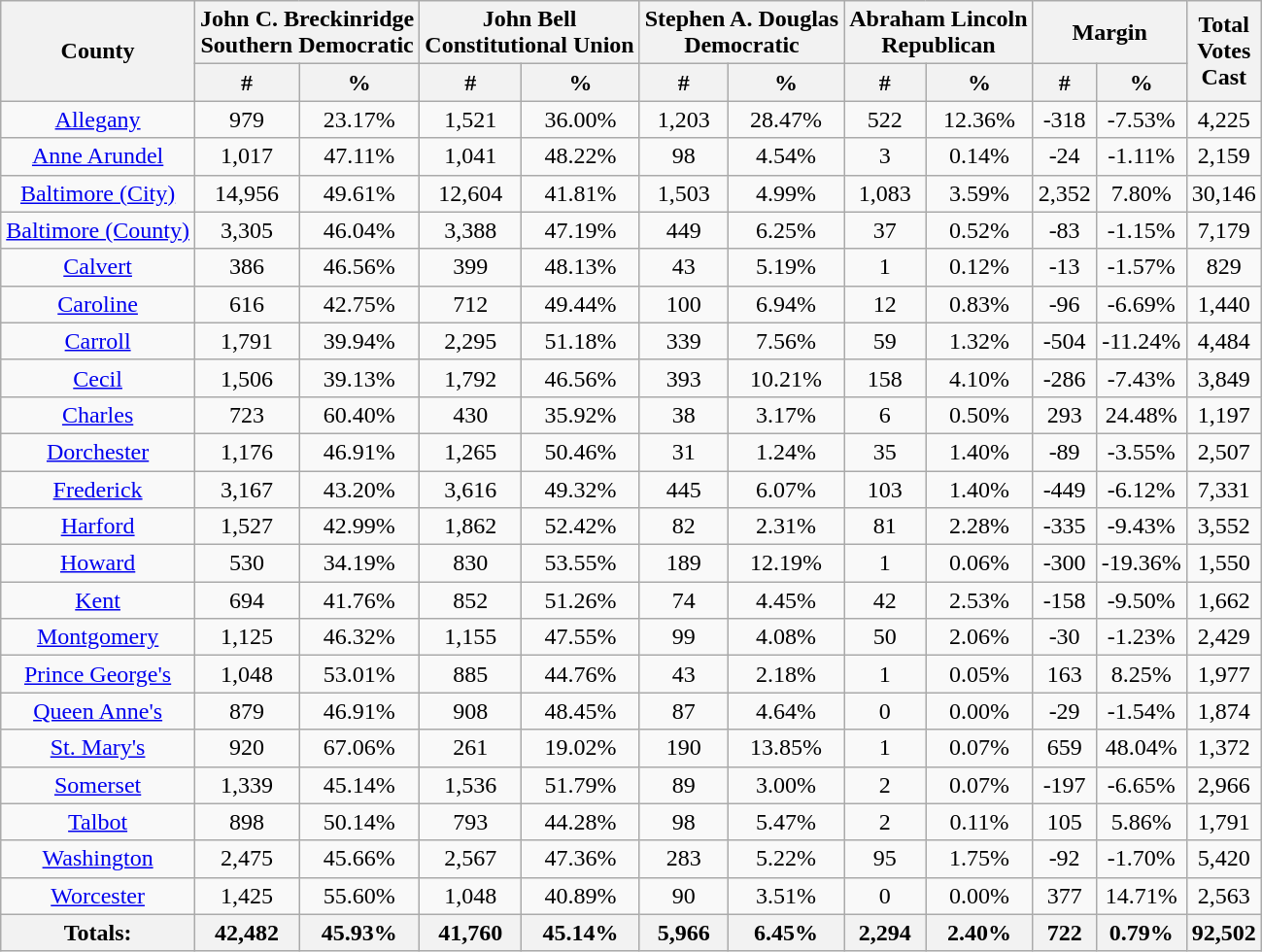<table class="wikitable sortable">
<tr>
<th rowspan="2">County</th>
<th colspan="2">John C. Breckinridge<br>Southern Democratic</th>
<th colspan="2">John Bell<br>Constitutional Union</th>
<th colspan="2">Stephen A. Douglas<br>Democratic</th>
<th colspan="2">Abraham Lincoln<br>Republican</th>
<th colspan="2">Margin</th>
<th rowspan="2">Total<br>Votes<br>Cast </th>
</tr>
<tr>
<th>#</th>
<th>%</th>
<th>#</th>
<th>%</th>
<th>#</th>
<th>%</th>
<th>#</th>
<th>%</th>
<th>#</th>
<th>%</th>
</tr>
<tr style="text-align:center;">
<td><a href='#'>Allegany</a></td>
<td>979</td>
<td>23.17%</td>
<td>1,521</td>
<td>36.00%</td>
<td>1,203</td>
<td>28.47%</td>
<td>522</td>
<td>12.36%</td>
<td>-318</td>
<td>-7.53%</td>
<td>4,225</td>
</tr>
<tr style="text-align:center;">
<td><a href='#'>Anne Arundel</a></td>
<td>1,017</td>
<td>47.11%</td>
<td>1,041</td>
<td>48.22%</td>
<td>98</td>
<td>4.54%</td>
<td>3</td>
<td>0.14%</td>
<td>-24</td>
<td>-1.11%</td>
<td>2,159</td>
</tr>
<tr style="text-align:center;">
<td><a href='#'>Baltimore (City)</a></td>
<td>14,956</td>
<td>49.61%</td>
<td>12,604</td>
<td>41.81%</td>
<td>1,503</td>
<td>4.99%</td>
<td>1,083</td>
<td>3.59%</td>
<td>2,352</td>
<td>7.80%</td>
<td>30,146</td>
</tr>
<tr style="text-align:center;">
<td><a href='#'>Baltimore (County)</a></td>
<td>3,305</td>
<td>46.04%</td>
<td>3,388</td>
<td>47.19%</td>
<td>449</td>
<td>6.25%</td>
<td>37</td>
<td>0.52%</td>
<td>-83</td>
<td>-1.15%</td>
<td>7,179</td>
</tr>
<tr style="text-align:center;">
<td><a href='#'>Calvert</a></td>
<td>386</td>
<td>46.56%</td>
<td>399</td>
<td>48.13%</td>
<td>43</td>
<td>5.19%</td>
<td>1</td>
<td>0.12%</td>
<td>-13</td>
<td>-1.57%</td>
<td>829</td>
</tr>
<tr style="text-align:center;">
<td><a href='#'>Caroline</a></td>
<td>616</td>
<td>42.75%</td>
<td>712</td>
<td>49.44%</td>
<td>100</td>
<td>6.94%</td>
<td>12</td>
<td>0.83%</td>
<td>-96</td>
<td>-6.69%</td>
<td>1,440</td>
</tr>
<tr style="text-align:center;">
<td><a href='#'>Carroll</a></td>
<td>1,791</td>
<td>39.94%</td>
<td>2,295</td>
<td>51.18%</td>
<td>339</td>
<td>7.56%</td>
<td>59</td>
<td>1.32%</td>
<td>-504</td>
<td>-11.24%</td>
<td>4,484</td>
</tr>
<tr style="text-align:center;">
<td><a href='#'>Cecil</a></td>
<td>1,506</td>
<td>39.13%</td>
<td>1,792</td>
<td>46.56%</td>
<td>393</td>
<td>10.21%</td>
<td>158</td>
<td>4.10%</td>
<td>-286</td>
<td>-7.43%</td>
<td>3,849</td>
</tr>
<tr style="text-align:center;">
<td><a href='#'>Charles</a></td>
<td>723</td>
<td>60.40%</td>
<td>430</td>
<td>35.92%</td>
<td>38</td>
<td>3.17%</td>
<td>6</td>
<td>0.50%</td>
<td>293</td>
<td>24.48%</td>
<td>1,197</td>
</tr>
<tr style="text-align:center;">
<td><a href='#'>Dorchester</a></td>
<td>1,176</td>
<td>46.91%</td>
<td>1,265</td>
<td>50.46%</td>
<td>31</td>
<td>1.24%</td>
<td>35</td>
<td>1.40%</td>
<td>-89</td>
<td>-3.55%</td>
<td>2,507</td>
</tr>
<tr style="text-align:center;">
<td><a href='#'>Frederick</a></td>
<td>3,167</td>
<td>43.20%</td>
<td>3,616</td>
<td>49.32%</td>
<td>445</td>
<td>6.07%</td>
<td>103</td>
<td>1.40%</td>
<td>-449</td>
<td>-6.12%</td>
<td>7,331</td>
</tr>
<tr style="text-align:center;">
<td><a href='#'>Harford</a></td>
<td>1,527</td>
<td>42.99%</td>
<td>1,862</td>
<td>52.42%</td>
<td>82</td>
<td>2.31%</td>
<td>81</td>
<td>2.28%</td>
<td>-335</td>
<td>-9.43%</td>
<td>3,552</td>
</tr>
<tr style="text-align:center;">
<td><a href='#'>Howard</a></td>
<td>530</td>
<td>34.19%</td>
<td>830</td>
<td>53.55%</td>
<td>189</td>
<td>12.19%</td>
<td>1</td>
<td>0.06%</td>
<td>-300</td>
<td>-19.36%</td>
<td>1,550</td>
</tr>
<tr style="text-align:center;">
<td><a href='#'>Kent</a></td>
<td>694</td>
<td>41.76%</td>
<td>852</td>
<td>51.26%</td>
<td>74</td>
<td>4.45%</td>
<td>42</td>
<td>2.53%</td>
<td>-158</td>
<td>-9.50%</td>
<td>1,662</td>
</tr>
<tr style="text-align:center;">
<td><a href='#'>Montgomery</a></td>
<td>1,125</td>
<td>46.32%</td>
<td>1,155</td>
<td>47.55%</td>
<td>99</td>
<td>4.08%</td>
<td>50</td>
<td>2.06%</td>
<td>-30</td>
<td>-1.23%</td>
<td>2,429</td>
</tr>
<tr style="text-align:center;">
<td><a href='#'>Prince George's</a></td>
<td>1,048</td>
<td>53.01%</td>
<td>885</td>
<td>44.76%</td>
<td>43</td>
<td>2.18%</td>
<td>1</td>
<td>0.05%</td>
<td>163</td>
<td>8.25%</td>
<td>1,977</td>
</tr>
<tr style="text-align:center;">
<td><a href='#'>Queen Anne's</a></td>
<td>879</td>
<td>46.91%</td>
<td>908</td>
<td>48.45%</td>
<td>87</td>
<td>4.64%</td>
<td>0</td>
<td>0.00%</td>
<td>-29</td>
<td>-1.54%</td>
<td>1,874</td>
</tr>
<tr style="text-align:center;">
<td><a href='#'>St. Mary's</a></td>
<td>920</td>
<td>67.06%</td>
<td>261</td>
<td>19.02%</td>
<td>190</td>
<td>13.85%</td>
<td>1</td>
<td>0.07%</td>
<td>659</td>
<td>48.04%</td>
<td>1,372</td>
</tr>
<tr style="text-align:center;">
<td><a href='#'>Somerset</a></td>
<td>1,339</td>
<td>45.14%</td>
<td>1,536</td>
<td>51.79%</td>
<td>89</td>
<td>3.00%</td>
<td>2</td>
<td>0.07%</td>
<td>-197</td>
<td>-6.65%</td>
<td>2,966</td>
</tr>
<tr style="text-align:center;">
<td><a href='#'>Talbot</a></td>
<td>898</td>
<td>50.14%</td>
<td>793</td>
<td>44.28%</td>
<td>98</td>
<td>5.47%</td>
<td>2</td>
<td>0.11%</td>
<td>105</td>
<td>5.86%</td>
<td>1,791</td>
</tr>
<tr style="text-align:center;">
<td><a href='#'>Washington</a></td>
<td>2,475</td>
<td>45.66%</td>
<td>2,567</td>
<td>47.36%</td>
<td>283</td>
<td>5.22%</td>
<td>95</td>
<td>1.75%</td>
<td>-92</td>
<td>-1.70%</td>
<td>5,420</td>
</tr>
<tr style="text-align:center;">
<td><a href='#'>Worcester</a></td>
<td>1,425</td>
<td>55.60%</td>
<td>1,048</td>
<td>40.89%</td>
<td>90</td>
<td>3.51%</td>
<td>0</td>
<td>0.00%</td>
<td>377</td>
<td>14.71%</td>
<td>2,563</td>
</tr>
<tr style="text-align:center;">
<th>Totals:</th>
<th>42,482</th>
<th>45.93%</th>
<th>41,760</th>
<th>45.14%</th>
<th>5,966</th>
<th>6.45%</th>
<th>2,294</th>
<th>2.40%</th>
<th>722</th>
<th>0.79%</th>
<th>92,502</th>
</tr>
</table>
